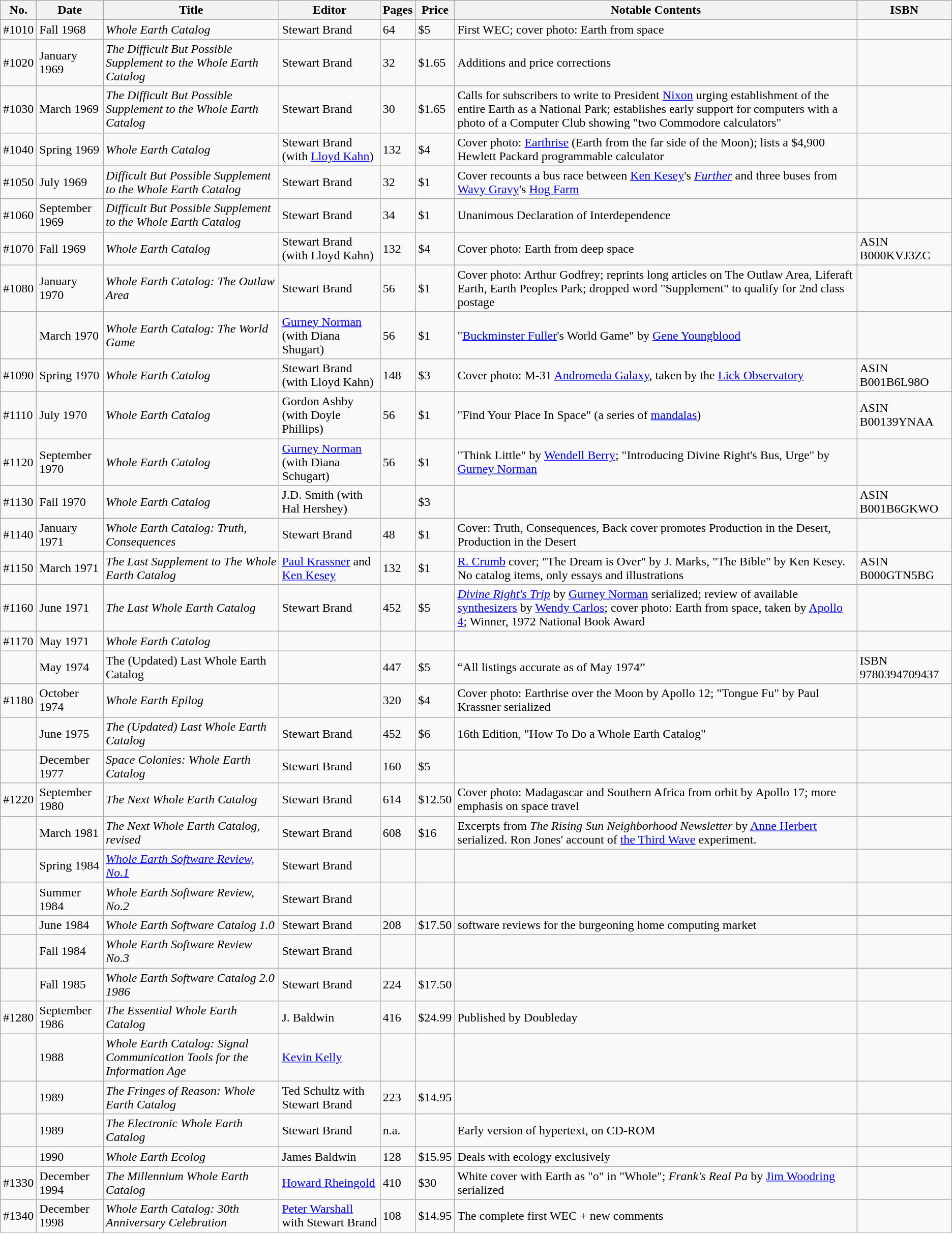<table class="wikitable">
<tr>
<th>No.</th>
<th>Date</th>
<th>Title</th>
<th>Editor</th>
<th>Pages</th>
<th>Price</th>
<th>Notable Contents</th>
<th>ISBN</th>
</tr>
<tr>
<td>#1010</td>
<td>Fall 1968</td>
<td><em>Whole Earth Catalog</em></td>
<td>Stewart Brand</td>
<td>64</td>
<td>$5</td>
<td>First WEC; cover photo: Earth from space</td>
<td></td>
</tr>
<tr>
<td>#1020</td>
<td>January 1969</td>
<td><em>The Difficult But Possible Supplement to the Whole Earth Catalog</em></td>
<td>Stewart Brand</td>
<td>32</td>
<td>$1.65</td>
<td>Additions and price corrections</td>
<td></td>
</tr>
<tr>
<td>#1030</td>
<td>March 1969</td>
<td><em>The Difficult But Possible Supplement to the Whole Earth Catalog</em></td>
<td>Stewart Brand</td>
<td>30</td>
<td>$1.65</td>
<td>Calls for subscribers to write to President <a href='#'>Nixon</a> urging establishment of the entire Earth as a National Park; establishes early support for computers with a photo of a Computer Club showing "two Commodore calculators"</td>
<td></td>
</tr>
<tr>
<td>#1040</td>
<td>Spring 1969</td>
<td><em>Whole Earth Catalog</em></td>
<td>Stewart Brand  (with <a href='#'>Lloyd Kahn</a>)</td>
<td>132</td>
<td>$4</td>
<td>Cover photo: <a href='#'>Earthrise</a> (Earth from the far side of the Moon); lists a $4,900 Hewlett Packard programmable calculator</td>
<td></td>
</tr>
<tr>
<td>#1050</td>
<td>July 1969</td>
<td><em>Difficult But Possible Supplement to the Whole Earth Catalog</em></td>
<td>Stewart Brand</td>
<td>32</td>
<td>$1</td>
<td>Cover recounts a bus race between <a href='#'>Ken Kesey</a>'s <em><a href='#'>Further</a></em> and three buses from <a href='#'>Wavy Gravy</a>'s <a href='#'>Hog Farm</a></td>
<td></td>
</tr>
<tr>
<td>#1060</td>
<td>September 1969</td>
<td><em>Difficult But Possible Supplement to the Whole Earth Catalog</em></td>
<td>Stewart Brand</td>
<td>34</td>
<td>$1</td>
<td>Unanimous Declaration of Interdependence</td>
<td></td>
</tr>
<tr>
<td>#1070</td>
<td>Fall 1969</td>
<td><em>Whole Earth Catalog</em></td>
<td>Stewart Brand (with Lloyd Kahn)</td>
<td>132</td>
<td>$4</td>
<td>Cover photo: Earth from deep space</td>
<td>ASIN B000KVJ3ZC</td>
</tr>
<tr>
<td>#1080</td>
<td>January 1970</td>
<td><em>Whole Earth Catalog: The Outlaw Area</em></td>
<td>Stewart Brand</td>
<td>56</td>
<td>$1</td>
<td>Cover photo: Arthur Godfrey; reprints long articles on The Outlaw Area, Liferaft Earth, Earth Peoples Park; dropped word "Supplement" to qualify for 2nd class postage</td>
<td></td>
</tr>
<tr>
<td></td>
<td>March 1970</td>
<td><em>Whole Earth Catalog: The World Game</em></td>
<td><a href='#'>Gurney Norman</a> (with Diana Shugart)</td>
<td>56</td>
<td>$1</td>
<td>"<a href='#'>Buckminster Fuller</a>'s World Game" by <a href='#'>Gene Youngblood</a></td>
<td></td>
</tr>
<tr>
<td>#1090</td>
<td>Spring 1970</td>
<td><em>Whole Earth Catalog</em></td>
<td>Stewart Brand (with Lloyd Kahn)</td>
<td>148</td>
<td>$3</td>
<td>Cover photo: M-31 <a href='#'>Andromeda Galaxy</a>, taken by the <a href='#'>Lick Observatory</a></td>
<td>ASIN B001B6L98O</td>
</tr>
<tr>
<td>#1110</td>
<td>July 1970</td>
<td><em>Whole Earth Catalog</em></td>
<td>Gordon Ashby (with Doyle Phillips)</td>
<td>56</td>
<td>$1</td>
<td>"Find Your Place In Space" (a series of <a href='#'>mandalas</a>)</td>
<td>ASIN B00139YNAA</td>
</tr>
<tr>
<td>#1120</td>
<td>September 1970</td>
<td><em>Whole Earth Catalog</em></td>
<td><a href='#'>Gurney Norman</a> (with Diana Schugart)</td>
<td>56</td>
<td>$1</td>
<td>"Think Little" by <a href='#'>Wendell Berry</a>; "Introducing Divine Right's Bus, Urge" by <a href='#'>Gurney Norman</a></td>
<td></td>
</tr>
<tr>
<td>#1130</td>
<td>Fall 1970</td>
<td><em>Whole Earth Catalog</em></td>
<td>J.D. Smith (with Hal Hershey)</td>
<td></td>
<td>$3</td>
<td></td>
<td>ASIN B001B6GKWO</td>
</tr>
<tr>
<td>#1140</td>
<td>January 1971</td>
<td><em>Whole Earth Catalog: Truth, Consequences</em></td>
<td>Stewart Brand</td>
<td>48</td>
<td>$1</td>
<td>Cover: Truth, Consequences, Back cover promotes Production in the Desert, Production in the Desert</td>
<td></td>
</tr>
<tr>
<td>#1150</td>
<td>March 1971</td>
<td><em>The Last Supplement to The Whole Earth Catalog</em></td>
<td><a href='#'>Paul Krassner</a> and <a href='#'>Ken Kesey</a></td>
<td>132</td>
<td>$1</td>
<td><a href='#'>R. Crumb</a> cover; "The Dream is Over" by J. Marks, "The Bible" by Ken Kesey. No catalog items, only essays and illustrations</td>
<td>ASIN B000GTN5BG</td>
</tr>
<tr>
<td>#1160</td>
<td>June 1971</td>
<td><em>The Last Whole Earth Catalog</em></td>
<td>Stewart Brand</td>
<td>452</td>
<td>$5</td>
<td><em><a href='#'>Divine Right's Trip</a></em> by <a href='#'>Gurney Norman</a> serialized; review of available <a href='#'>synthesizers</a> by <a href='#'>Wendy Carlos</a>; cover photo: Earth from space, taken by <a href='#'>Apollo 4</a>; Winner, 1972 National Book Award</td>
<td></td>
</tr>
<tr>
<td>#1170</td>
<td>May 1971</td>
<td><em>Whole Earth Catalog</em></td>
<td></td>
<td></td>
<td></td>
<td></td>
<td></td>
</tr>
<tr>
<td></td>
<td>May 1974</td>
<td>The (Updated) Last Whole Earth Catalog</td>
<td></td>
<td>447</td>
<td>$5</td>
<td>“All listings accurate as of May 1974”</td>
<td>ISBN 9780394709437</td>
</tr>
<tr>
<td>#1180</td>
<td>October 1974</td>
<td><em>Whole Earth Epilog</em></td>
<td></td>
<td>320</td>
<td>$4</td>
<td>Cover photo: Earthrise over the Moon by Apollo 12; "Tongue Fu" by Paul Krassner serialized</td>
<td></td>
</tr>
<tr>
<td></td>
<td>June 1975</td>
<td><em>The (Updated) Last Whole Earth Catalog</em></td>
<td>Stewart Brand</td>
<td>452</td>
<td>$6</td>
<td>16th Edition, "How To Do a Whole Earth Catalog"</td>
<td></td>
</tr>
<tr>
<td></td>
<td>December 1977</td>
<td><em>Space Colonies: Whole Earth Catalog</em></td>
<td>Stewart Brand</td>
<td>160</td>
<td>$5</td>
<td></td>
<td></td>
</tr>
<tr>
<td>#1220</td>
<td>September 1980</td>
<td><em>The Next Whole Earth Catalog</em></td>
<td>Stewart Brand</td>
<td>614</td>
<td>$12.50</td>
<td>Cover photo: Madagascar and Southern Africa from orbit by Apollo 17; more emphasis on space travel</td>
<td></td>
</tr>
<tr>
<td></td>
<td>March 1981</td>
<td><em>The Next Whole Earth Catalog, revised</em></td>
<td>Stewart Brand</td>
<td>608</td>
<td>$16</td>
<td>Excerpts from <em>The Rising Sun Neighborhood Newsletter</em> by <a href='#'>Anne Herbert</a> serialized.  Ron Jones' account of <a href='#'>the Third Wave</a> experiment.</td>
<td></td>
</tr>
<tr>
<td></td>
<td>Spring 1984</td>
<td><em><a href='#'>Whole Earth Software Review, No.1</a></em></td>
<td>Stewart Brand</td>
<td></td>
<td></td>
<td></td>
<td></td>
</tr>
<tr>
<td></td>
<td>Summer 1984</td>
<td><em>Whole Earth Software Review, No.2</em></td>
<td>Stewart Brand</td>
<td></td>
<td></td>
<td></td>
<td></td>
</tr>
<tr>
<td></td>
<td>June 1984</td>
<td><em>Whole Earth Software Catalog 1.0</em></td>
<td>Stewart Brand</td>
<td>208</td>
<td>$17.50</td>
<td>software reviews for the burgeoning home computing market</td>
<td></td>
</tr>
<tr>
<td></td>
<td>Fall 1984</td>
<td><em>Whole Earth Software Review No.3</em></td>
<td>Stewart Brand</td>
<td></td>
<td></td>
<td></td>
<td></td>
</tr>
<tr>
<td></td>
<td>Fall 1985</td>
<td><em>Whole Earth Software Catalog 2.0 1986</em></td>
<td>Stewart Brand</td>
<td>224</td>
<td>$17.50</td>
<td></td>
<td></td>
</tr>
<tr>
<td>#1280</td>
<td>September 1986</td>
<td><em>The Essential Whole Earth Catalog</em></td>
<td>J. Baldwin</td>
<td>416</td>
<td>$24.99</td>
<td>Published by Doubleday</td>
<td></td>
</tr>
<tr>
<td></td>
<td>1988</td>
<td><em>Whole Earth Catalog: Signal Communication Tools for the Information Age</em></td>
<td><a href='#'>Kevin Kelly</a></td>
<td></td>
<td></td>
<td></td>
<td></td>
</tr>
<tr>
<td></td>
<td>1989</td>
<td><em>The Fringes of Reason: Whole Earth Catalog</em></td>
<td>Ted Schultz with Stewart Brand</td>
<td>223</td>
<td>$14.95</td>
<td></td>
<td></td>
</tr>
<tr>
<td></td>
<td>1989</td>
<td><em>The Electronic Whole Earth Catalog</em></td>
<td>Stewart Brand</td>
<td>n.a.</td>
<td></td>
<td>Early version of hypertext, on CD-ROM</td>
<td></td>
</tr>
<tr>
<td></td>
<td>1990</td>
<td><em>Whole Earth Ecolog</em></td>
<td>James Baldwin</td>
<td>128</td>
<td>$15.95</td>
<td>Deals with ecology exclusively</td>
<td></td>
</tr>
<tr>
<td>#1330</td>
<td>December 1994</td>
<td><em>The Millennium Whole Earth Catalog</em></td>
<td><a href='#'>Howard Rheingold</a></td>
<td>410</td>
<td>$30</td>
<td>White cover with Earth as "o" in "Whole"; <em>Frank's Real Pa</em> by <a href='#'>Jim Woodring</a> serialized</td>
<td></td>
</tr>
<tr>
<td>#1340</td>
<td>December 1998</td>
<td><em>Whole Earth Catalog: 30th Anniversary Celebration</em></td>
<td><a href='#'>Peter Warshall</a> with Stewart Brand</td>
<td>108</td>
<td>$14.95</td>
<td>The complete first WEC + new comments</td>
<td></td>
</tr>
</table>
